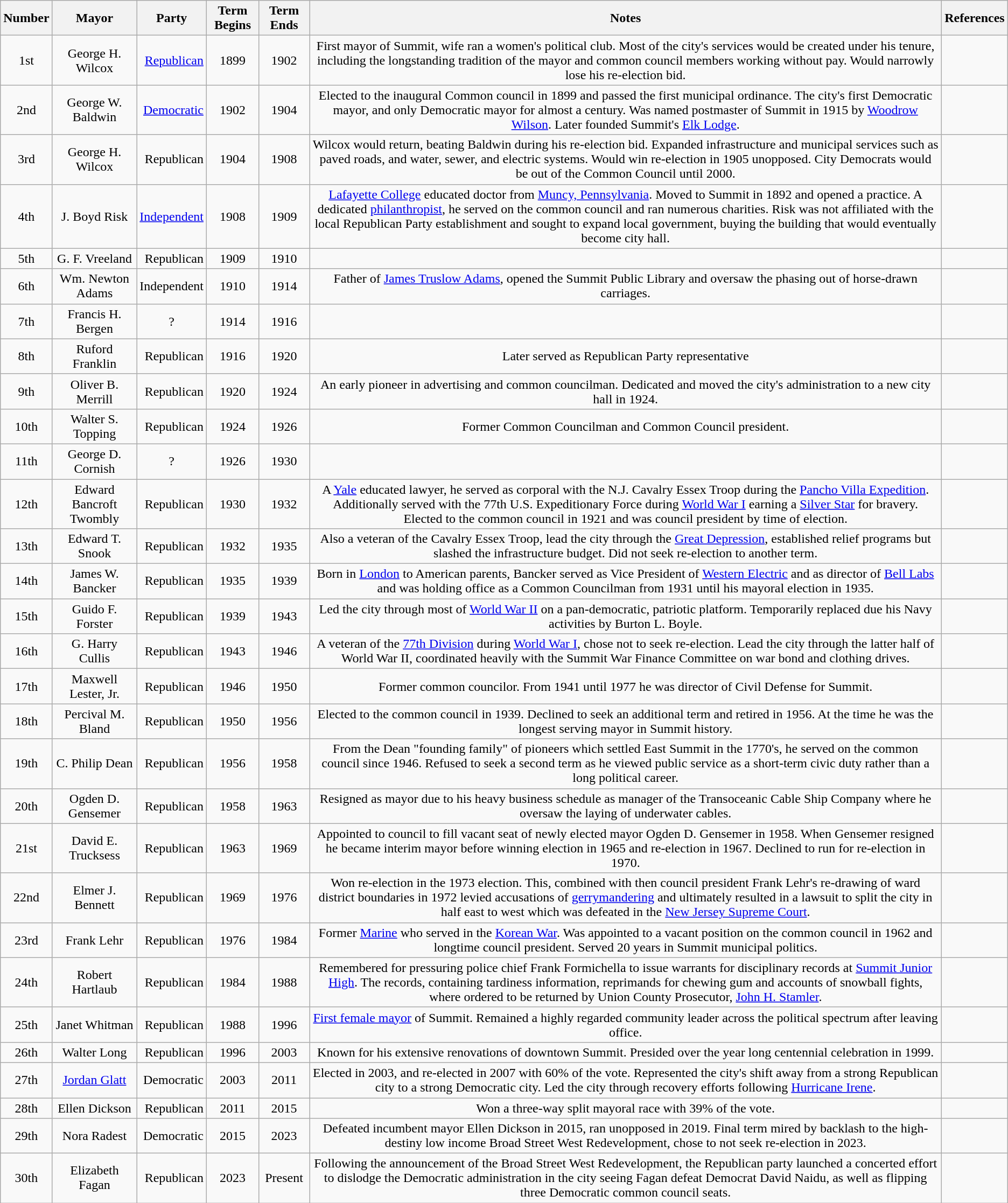<table class="wikitable" style="text-align:center">
<tr>
<th>Number</th>
<th>Mayor</th>
<th>Party</th>
<th>Term Begins</th>
<th>Term Ends</th>
<th>Notes</th>
<th>References</th>
</tr>
<tr>
<td>1st</td>
<td>George H. Wilcox</td>
<td align="right" ><a href='#'>Republican</a></td>
<td>1899</td>
<td>1902</td>
<td>First mayor of Summit, wife ran a women's political club. Most of the city's services would be created under his tenure, including the longstanding tradition of the mayor and common council members working without pay. Would narrowly lose his re-election bid.</td>
<td></td>
</tr>
<tr>
<td>2nd</td>
<td>George W. Baldwin</td>
<td align="right" ><a href='#'>Democratic</a></td>
<td>1902</td>
<td>1904</td>
<td>Elected to the inaugural Common council in 1899 and passed the first municipal ordinance. The city's first Democratic mayor, and only Democratic mayor for almost a century. Was named postmaster of Summit in 1915 by <a href='#'>Woodrow Wilson</a>. Later founded Summit's <a href='#'>Elk Lodge</a>.</td>
<td></td>
</tr>
<tr>
<td>3rd</td>
<td>George H. Wilcox</td>
<td align="right" >Republican</td>
<td>1904</td>
<td>1908</td>
<td>Wilcox would return, beating Baldwin during his re-election bid. Expanded infrastructure and municipal services such as paved roads, and water, sewer, and electric systems. Would win re-election in 1905 unopposed. City Democrats would be out of the Common Council until 2000.</td>
<td></td>
</tr>
<tr>
<td>4th</td>
<td>J. Boyd Risk</td>
<td align="right" ><a href='#'>Independent</a></td>
<td>1908</td>
<td>1909</td>
<td><a href='#'>Lafayette College</a> educated doctor from <a href='#'>Muncy, Pennsylvania</a>. Moved to Summit in 1892 and opened a practice. A dedicated <a href='#'>philanthropist</a>, he served on the common council and ran numerous charities. Risk was not affiliated with the local Republican Party establishment and sought to expand local government, buying the building that would eventually become city hall.</td>
<td></td>
</tr>
<tr>
<td>5th</td>
<td>G. F. Vreeland</td>
<td align="right" >Republican</td>
<td>1909</td>
<td>1910</td>
<td></td>
<td></td>
</tr>
<tr>
<td>6th</td>
<td>Wm. Newton Adams</td>
<td align="right" >Independent</td>
<td>1910</td>
<td>1914</td>
<td>Father of <a href='#'>James Truslow Adams</a>, opened the Summit Public Library and oversaw the phasing out of horse-drawn carriages.</td>
<td></td>
</tr>
<tr>
<td>7th</td>
<td>Francis H. Bergen</td>
<td>?</td>
<td>1914</td>
<td>1916</td>
<td></td>
<td></td>
</tr>
<tr>
<td>8th</td>
<td>Ruford Franklin</td>
<td align="right" >Republican</td>
<td>1916</td>
<td>1920</td>
<td>Later served as Republican Party representative</td>
<td></td>
</tr>
<tr>
<td>9th</td>
<td>Oliver B. Merrill</td>
<td align="right" >Republican</td>
<td>1920</td>
<td>1924</td>
<td>An early pioneer in advertising and common councilman. Dedicated and moved the city's administration to a new city hall in 1924.</td>
<td></td>
</tr>
<tr>
<td>10th</td>
<td>Walter S. Topping</td>
<td align="right" >Republican</td>
<td>1924</td>
<td>1926</td>
<td>Former Common Councilman and Common Council president.</td>
<td></td>
</tr>
<tr>
<td>11th</td>
<td>George D. Cornish</td>
<td>?</td>
<td>1926</td>
<td>1930</td>
<td></td>
<td></td>
</tr>
<tr>
<td>12th</td>
<td>Edward Bancroft Twombly</td>
<td align="right" >Republican</td>
<td>1930</td>
<td>1932</td>
<td>A <a href='#'>Yale</a> educated lawyer, he served as corporal with the N.J. Cavalry Essex Troop during the <a href='#'>Pancho Villa Expedition</a>. Additionally served with the 77th U.S. Expeditionary Force during <a href='#'>World War I</a> earning a <a href='#'>Silver Star</a> for bravery. Elected to the common council in 1921 and was council president by time of election.</td>
<td></td>
</tr>
<tr>
<td>13th</td>
<td>Edward T. Snook</td>
<td align="right" >Republican</td>
<td>1932</td>
<td>1935</td>
<td>Also a veteran of the Cavalry Essex Troop, lead the city through the <a href='#'>Great Depression</a>, established relief programs but slashed the infrastructure budget. Did not seek re-election to another term.</td>
<td></td>
</tr>
<tr>
<td>14th</td>
<td>James W. Bancker</td>
<td align="right" >Republican</td>
<td>1935</td>
<td>1939</td>
<td>Born in <a href='#'>London</a> to American parents, Bancker served as Vice President of <a href='#'>Western Electric</a> and as director of <a href='#'>Bell Labs</a> and was holding office as a Common Councilman from 1931 until his mayoral election in 1935.</td>
<td></td>
</tr>
<tr>
<td>15th</td>
<td>Guido F. Forster</td>
<td align="right" >Republican</td>
<td>1939</td>
<td>1943</td>
<td>Led the city through most of <a href='#'>World War II</a> on a pan-democratic, patriotic platform. Temporarily replaced due his Navy activities by Burton L. Boyle.</td>
<td></td>
</tr>
<tr>
<td>16th</td>
<td>G. Harry Cullis</td>
<td align="right" >Republican</td>
<td>1943</td>
<td>1946</td>
<td>A veteran of the <a href='#'>77th Division</a> during <a href='#'>World War I</a>, chose not to seek re-election. Lead the city through the latter half of World War II, coordinated heavily with the Summit War Finance Committee on war bond and clothing drives.</td>
<td></td>
</tr>
<tr>
<td>17th</td>
<td>Maxwell Lester, Jr.</td>
<td align="right" >Republican</td>
<td>1946</td>
<td>1950</td>
<td>Former common councilor. From 1941 until 1977 he was director of Civil Defense for Summit.</td>
<td></td>
</tr>
<tr>
<td>18th</td>
<td>Percival M. Bland</td>
<td align="right" >Republican</td>
<td>1950</td>
<td>1956</td>
<td>Elected to the common council in 1939. Declined to seek an additional term and retired in 1956. At the time he was the longest serving mayor in Summit history.</td>
<td></td>
</tr>
<tr>
<td>19th</td>
<td>C. Philip Dean</td>
<td align="right" >Republican</td>
<td>1956</td>
<td>1958</td>
<td>From the Dean "founding family" of pioneers which settled East Summit in the 1770's, he served on the common council since 1946. Refused to seek a second term as he viewed public service as a short-term civic duty rather than a long political career.</td>
<td></td>
</tr>
<tr>
<td>20th</td>
<td>Ogden D. Gensemer</td>
<td align="right" >Republican</td>
<td>1958</td>
<td>1963</td>
<td>Resigned as mayor due to his heavy business schedule as manager of the Transoceanic Cable Ship Company where he oversaw the laying of underwater cables.</td>
<td></td>
</tr>
<tr>
<td>21st</td>
<td>David E. Trucksess</td>
<td align="right" >Republican</td>
<td>1963</td>
<td>1969</td>
<td>Appointed to council to fill vacant seat of newly elected mayor Ogden D. Gensemer in 1958. When Gensemer resigned he became interim mayor before winning election in 1965 and re-election in 1967. Declined to run for re-election in 1970.</td>
<td></td>
</tr>
<tr>
<td>22nd</td>
<td>Elmer J. Bennett</td>
<td align="right" >Republican</td>
<td>1969</td>
<td>1976</td>
<td>Won re-election in the 1973 election. This, combined with then council president Frank Lehr's re-drawing of ward district boundaries in 1972 levied accusations of <a href='#'>gerrymandering</a> and ultimately resulted in a lawsuit to split the city in half east to west which was defeated in the <a href='#'>New Jersey Supreme Court</a>.</td>
<td></td>
</tr>
<tr>
<td>23rd</td>
<td>Frank Lehr</td>
<td align="right" >Republican</td>
<td>1976</td>
<td>1984</td>
<td>Former <a href='#'>Marine</a> who served in the <a href='#'>Korean War</a>. Was appointed to a vacant position on the common council in 1962 and longtime council president. Served 20 years in Summit municipal politics.</td>
<td></td>
</tr>
<tr>
<td>24th</td>
<td>Robert Hartlaub</td>
<td align="right" >Republican</td>
<td>1984</td>
<td>1988</td>
<td>Remembered for pressuring police chief Frank Formichella to issue warrants for disciplinary records at <a href='#'>Summit Junior High</a>. The records, containing tardiness information, reprimands for chewing gum and accounts of snowball fights, where ordered to be returned by Union County Prosecutor, <a href='#'>John H. Stamler</a>.</td>
<td></td>
</tr>
<tr>
<td>25th</td>
<td>Janet Whitman</td>
<td align="right" >Republican</td>
<td>1988</td>
<td>1996</td>
<td><a href='#'>First female mayor</a> of Summit. Remained a highly regarded community leader across the political spectrum after leaving office.</td>
<td></td>
</tr>
<tr>
<td>26th</td>
<td>Walter Long</td>
<td align="right" >Republican</td>
<td>1996</td>
<td>2003</td>
<td>Known for his extensive renovations of downtown Summit. Presided over the year long centennial celebration in 1999.</td>
<td></td>
</tr>
<tr>
<td>27th</td>
<td><a href='#'>Jordan Glatt</a></td>
<td align="right" >Democratic</td>
<td>2003</td>
<td>2011</td>
<td>Elected in 2003, and re-elected in 2007 with 60% of the vote. Represented the city's shift away from a strong Republican city to a strong Democratic city. Led the city through recovery efforts following <a href='#'>Hurricane Irene</a>.</td>
<td></td>
</tr>
<tr>
<td>28th</td>
<td>Ellen Dickson</td>
<td align="right" >Republican</td>
<td>2011</td>
<td>2015</td>
<td>Won a three-way split mayoral race with 39% of the vote.</td>
<td></td>
</tr>
<tr>
<td>29th</td>
<td>Nora Radest</td>
<td align="right" >Democratic</td>
<td>2015</td>
<td>2023</td>
<td>Defeated incumbent mayor Ellen Dickson in 2015, ran unopposed in 2019. Final term mired by backlash to the high-destiny low income Broad Street West Redevelopment, chose to not seek re-election in 2023.</td>
<td></td>
</tr>
<tr>
<td>30th</td>
<td>Elizabeth Fagan</td>
<td align="right" >Republican</td>
<td>2023</td>
<td>Present</td>
<td>Following the announcement of the Broad Street West Redevelopment, the Republican party launched a concerted effort to dislodge the Democratic administration in the city seeing Fagan defeat Democrat David Naidu, as well as flipping three Democratic common council seats.</td>
<td></td>
</tr>
</table>
